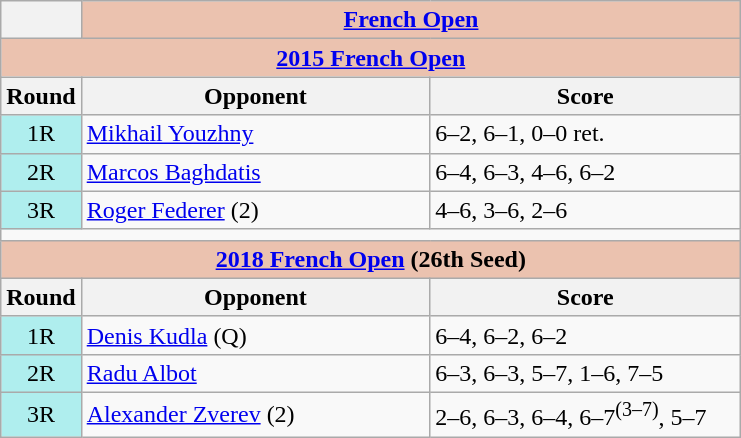<table class="wikitable collapsible collapsed">
<tr>
<th></th>
<th colspan=2 style="background:#ebc2af;"><a href='#'>French Open</a></th>
</tr>
<tr>
<th colspan=3 style="background:#ebc2af;"><a href='#'>2015 French Open</a></th>
</tr>
<tr>
<th>Round</th>
<th width=225>Opponent</th>
<th width=200>Score</th>
</tr>
<tr>
<td style="text-align:center; background:#afeeee;">1R</td>
<td> <a href='#'>Mikhail Youzhny</a></td>
<td>6–2, 6–1, 0–0 ret.</td>
</tr>
<tr>
<td style="text-align:center; background:#afeeee;">2R</td>
<td> <a href='#'>Marcos Baghdatis</a></td>
<td>6–4, 6–3, 4–6, 6–2</td>
</tr>
<tr>
<td style="text-align:center; background:#afeeee;">3R</td>
<td> <a href='#'>Roger Federer</a> (2)</td>
<td>4–6, 3–6, 2–6</td>
</tr>
<tr>
<td colspan=3></td>
</tr>
<tr>
<th colspan=3 style="background:#ebc2af;"><a href='#'>2018 French Open</a> (26th Seed)</th>
</tr>
<tr>
<th>Round</th>
<th width=225>Opponent</th>
<th width=200>Score</th>
</tr>
<tr>
<td style="text-align:center; background:#afeeee;">1R</td>
<td> <a href='#'>Denis Kudla</a> (Q)</td>
<td>6–4, 6–2, 6–2</td>
</tr>
<tr>
<td style="text-align:center; background:#afeeee;">2R</td>
<td> <a href='#'>Radu Albot</a></td>
<td>6–3, 6–3, 5–7, 1–6, 7–5</td>
</tr>
<tr>
<td style="text-align:center; background:#afeeee;">3R</td>
<td> <a href='#'>Alexander Zverev</a> (2)</td>
<td>2–6, 6–3, 6–4, 6–7<sup>(3–7)</sup>, 5–7</td>
</tr>
</table>
